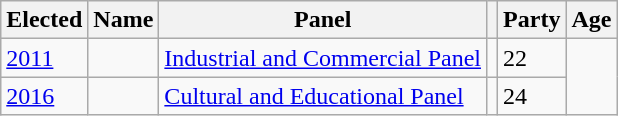<table class="wikitable sortable">
<tr>
<th>Elected</th>
<th>Name</th>
<th>Panel</th>
<th class="unsortable"></th>
<th>Party</th>
<th>Age</th>
</tr>
<tr>
<td><a href='#'>2011</a></td>
<td></td>
<td><a href='#'>Industrial and Commercial Panel</a></td>
<td></td>
<td>22</td>
</tr>
<tr>
<td><a href='#'>2016</a></td>
<td></td>
<td><a href='#'>Cultural and Educational Panel</a></td>
<td></td>
<td>24</td>
</tr>
</table>
